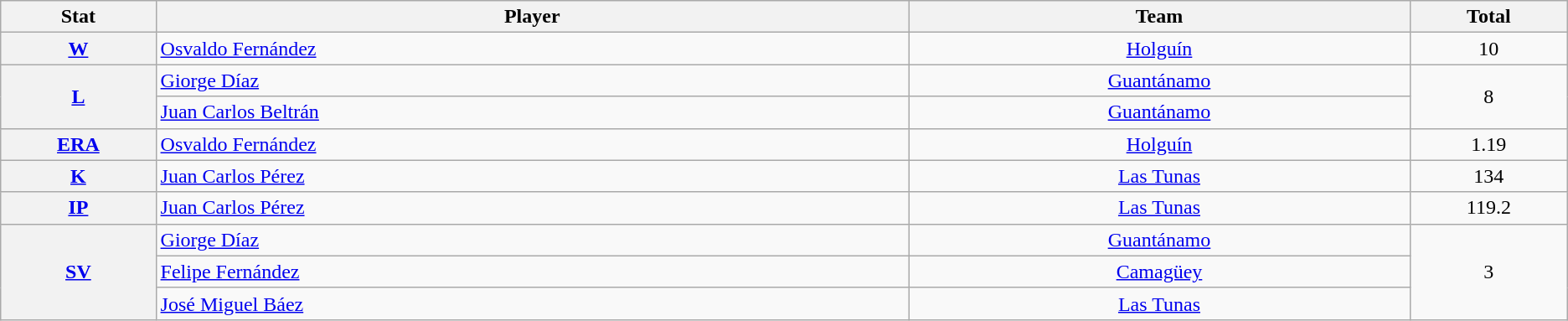<table class="wikitable" style="text-align:center;">
<tr>
<th scope="col" width="3%">Stat</th>
<th scope="col" width="15%">Player</th>
<th scope="col" width="10%">Team</th>
<th scope="col" width="3%">Total</th>
</tr>
<tr>
<th scope="row" style="text-align:center;"><a href='#'>W</a></th>
<td style="text-align:left;"><a href='#'>Osvaldo Fernández</a></td>
<td><a href='#'>Holguín</a></td>
<td>10</td>
</tr>
<tr>
<th scope="row" style="text-align:center;" rowspan=2><a href='#'>L</a></th>
<td style="text-align:left;"><a href='#'>Giorge Díaz</a></td>
<td><a href='#'>Guantánamo</a></td>
<td rowspan=2>8</td>
</tr>
<tr>
<td style="text-align:left;"><a href='#'>Juan Carlos Beltrán</a></td>
<td><a href='#'>Guantánamo</a></td>
</tr>
<tr>
<th scope="row" style="text-align:center;"><a href='#'>ERA</a></th>
<td style="text-align:left;"><a href='#'>Osvaldo Fernández</a></td>
<td><a href='#'>Holguín</a></td>
<td>1.19</td>
</tr>
<tr>
<th scope="row" style="text-align:center;"><a href='#'>K</a></th>
<td style="text-align:left;"><a href='#'>Juan Carlos Pérez</a></td>
<td><a href='#'>Las Tunas</a></td>
<td>134</td>
</tr>
<tr>
<th scope="row" style="text-align:center;"><a href='#'>IP</a></th>
<td style="text-align:left;"><a href='#'>Juan Carlos Pérez</a></td>
<td><a href='#'>Las Tunas</a></td>
<td>119.2</td>
</tr>
<tr>
<th scope="row" style="text-align:center;" rowspan=3><a href='#'>SV</a></th>
<td style="text-align:left;"><a href='#'>Giorge Díaz</a></td>
<td><a href='#'>Guantánamo</a></td>
<td rowspan=3>3</td>
</tr>
<tr>
<td style="text-align:left;"><a href='#'>Felipe Fernández</a></td>
<td><a href='#'>Camagüey</a></td>
</tr>
<tr>
<td style="text-align:left;"><a href='#'>José Miguel Báez</a></td>
<td><a href='#'>Las Tunas</a></td>
</tr>
</table>
